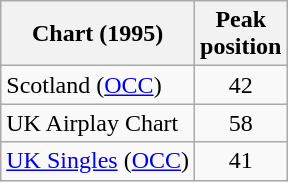<table class="wikitable sortable">
<tr>
<th>Chart (1995)</th>
<th>Peak<br>position</th>
</tr>
<tr>
<td align="left">Scotland (<a href='#'>OCC</a>)</td>
<td style="text-align:center;">42</td>
</tr>
<tr>
<td align="left">UK Airplay Chart</td>
<td style="text-align:center;">58</td>
</tr>
<tr>
<td align="left"><a href='#'>UK Singles</a> (<a href='#'>OCC</a>)</td>
<td style="text-align:center;">41</td>
</tr>
</table>
